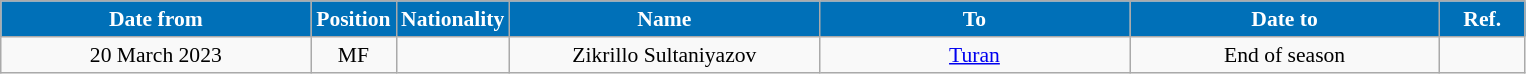<table class="wikitable" style="text-align:center; font-size:90%; ">
<tr>
<th style="background:#0070B8; color:#FFFFFF; width:200px;">Date from</th>
<th style="background:#0070B8; color:#FFFFFF; width:50px;">Position</th>
<th style="background:#0070B8; color:#FFFFFF; width:50px;">Nationality</th>
<th style="background:#0070B8; color:#FFFFFF; width:200px;">Name</th>
<th style="background:#0070B8; color:#FFFFFF; width:200px;">To</th>
<th style="background:#0070B8; color:#FFFFFF; width:200px;">Date to</th>
<th style="background:#0070B8; color:#FFFFFF; width:50px;">Ref.</th>
</tr>
<tr>
<td>20 March 2023</td>
<td>MF</td>
<td></td>
<td>Zikrillo Sultaniyazov</td>
<td><a href='#'>Turan</a></td>
<td>End of season</td>
<td></td>
</tr>
</table>
